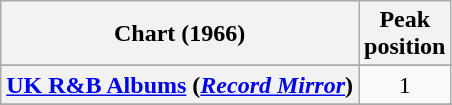<table class="wikitable sortable plainrowheaders">
<tr>
<th scope="col">Chart (1966)</th>
<th scope="col">Peak<br>position</th>
</tr>
<tr>
</tr>
<tr>
<th scope="row"><a href='#'>UK R&B Albums</a> (<em><a href='#'>Record Mirror</a></em>)</th>
<td align="center">1</td>
</tr>
<tr>
</tr>
<tr>
</tr>
</table>
